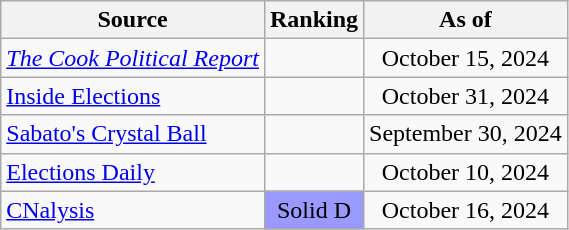<table class="wikitable" style="text-align:center">
<tr>
<th>Source</th>
<th>Ranking</th>
<th>As of</th>
</tr>
<tr>
<td style="text-align:left"><em><a href='#'>The Cook Political Report</a></em></td>
<td></td>
<td>October 15, 2024</td>
</tr>
<tr>
<td style="text-align:left"><a href='#'>Inside Elections</a></td>
<td></td>
<td>October 31, 2024</td>
</tr>
<tr>
<td style="text-align:left"><a href='#'>Sabato's Crystal Ball</a></td>
<td></td>
<td>September 30, 2024</td>
</tr>
<tr>
<td style="text-align:left"><a href='#'>Elections Daily</a></td>
<td></td>
<td>October 10, 2024</td>
</tr>
<tr>
<td style="text-align:left"><a href='#'>CNalysis</a></td>
<td style="background:#99f">Solid D</td>
<td>October 16, 2024</td>
</tr>
</table>
